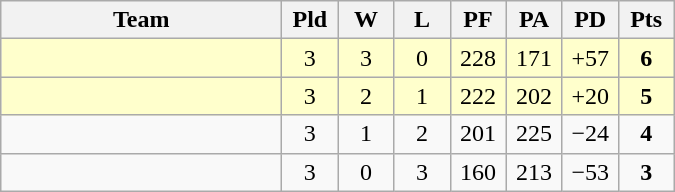<table class=wikitable style="text-align:center">
<tr>
<th width=180>Team</th>
<th width=30>Pld</th>
<th width=30>W</th>
<th width=30>L</th>
<th width=30>PF</th>
<th width=30>PA</th>
<th width=30>PD</th>
<th width=30>Pts</th>
</tr>
<tr align=center bgcolor="#ffffcc">
<td align=left></td>
<td>3</td>
<td>3</td>
<td>0</td>
<td>228</td>
<td>171</td>
<td>+57</td>
<td><strong>6</strong></td>
</tr>
<tr align=center bgcolor="#ffffcc">
<td align=left></td>
<td>3</td>
<td>2</td>
<td>1</td>
<td>222</td>
<td>202</td>
<td>+20</td>
<td><strong>5</strong></td>
</tr>
<tr>
<td align=left></td>
<td>3</td>
<td>1</td>
<td>2</td>
<td>201</td>
<td>225</td>
<td>−24</td>
<td><strong>4</strong></td>
</tr>
<tr>
<td align=left></td>
<td>3</td>
<td>0</td>
<td>3</td>
<td>160</td>
<td>213</td>
<td>−53</td>
<td><strong>3</strong></td>
</tr>
</table>
